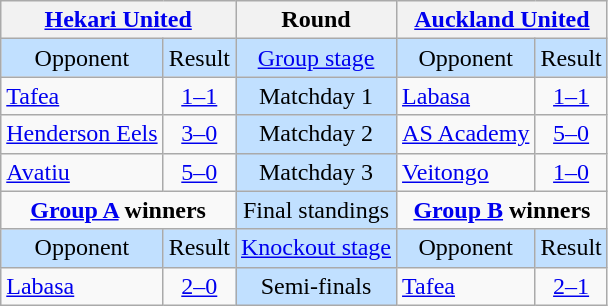<table class="wikitable" style="text-align:center">
<tr>
<th colspan="4"> <a href='#'>Hekari United</a></th>
<th>Round</th>
<th colspan="4"> <a href='#'>Auckland United</a></th>
</tr>
<tr style="background:#C1E0FF">
<td>Opponent</td>
<td colspan="3">Result</td>
<td><a href='#'>Group stage</a></td>
<td>Opponent</td>
<td colspan="3">Result</td>
</tr>
<tr>
<td style="text-align:left"> <a href='#'>Tafea</a></td>
<td colspan="3"><a href='#'>1–1</a></td>
<td style="background:#C1E0FF">Matchday 1</td>
<td style="text-align:left"> <a href='#'>Labasa</a></td>
<td colspan="3"><a href='#'>1–1</a></td>
</tr>
<tr>
<td style="text-align:left"> <a href='#'>Henderson Eels</a></td>
<td colspan="3"><a href='#'>3–0</a></td>
<td style="background:#C1E0FF">Matchday 2</td>
<td style="text-align:left"> <a href='#'>AS Academy</a></td>
<td colspan="3"><a href='#'>5–0</a></td>
</tr>
<tr>
<td style="text-align:left"> <a href='#'>Avatiu</a></td>
<td colspan="3"><a href='#'>5–0</a></td>
<td style="background:#C1E0FF">Matchday 3</td>
<td style="text-align:left"> <a href='#'>Veitongo</a></td>
<td colspan="3"><a href='#'>1–0</a></td>
</tr>
<tr>
<td colspan="4" style="vertical-align:top"><strong><a href='#'>Group A</a> winners</strong><br><div></div></td>
<td style="background:#C1E0FF">Final standings</td>
<td colspan="4" style="vertical-align:top"><strong><a href='#'>Group B</a> winners</strong><br><div></div></td>
</tr>
<tr style="background:#C1E0FF">
<td>Opponent</td>
<td colspan="3">Result</td>
<td><a href='#'>Knockout stage</a></td>
<td>Opponent</td>
<td colspan="3">Result</td>
</tr>
<tr>
<td style="text-align:left"> <a href='#'>Labasa</a></td>
<td colspan="3"><a href='#'>2–0</a> </td>
<td style="background:#C1E0FF">Semi-finals</td>
<td style="text-align:left"> <a href='#'>Tafea</a></td>
<td colspan="3"><a href='#'>2–1</a> </td>
</tr>
</table>
